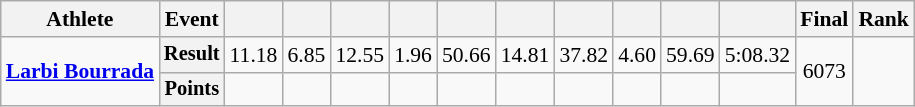<table class="wikitable" style="font-size:90%">
<tr>
<th>Athlete</th>
<th>Event</th>
<th></th>
<th></th>
<th></th>
<th></th>
<th></th>
<th></th>
<th></th>
<th></th>
<th></th>
<th></th>
<th>Final</th>
<th>Rank</th>
</tr>
<tr align=center>
<td rowspan=2 align=left><strong><a href='#'>Larbi Bourrada</a></strong></td>
<th style="font-size:95%">Result</th>
<td>11.18</td>
<td>6.85</td>
<td>12.55</td>
<td>1.96</td>
<td>50.66</td>
<td>14.81</td>
<td>37.82</td>
<td>4.60</td>
<td>59.69</td>
<td>5:08.32</td>
<td rowspan=2>6073</td>
<td rowspan=2></td>
</tr>
<tr align=center>
<th style="font-size:95%">Points</th>
<td></td>
<td></td>
<td></td>
<td></td>
<td></td>
<td></td>
<td></td>
<td></td>
<td></td>
<td></td>
</tr>
</table>
